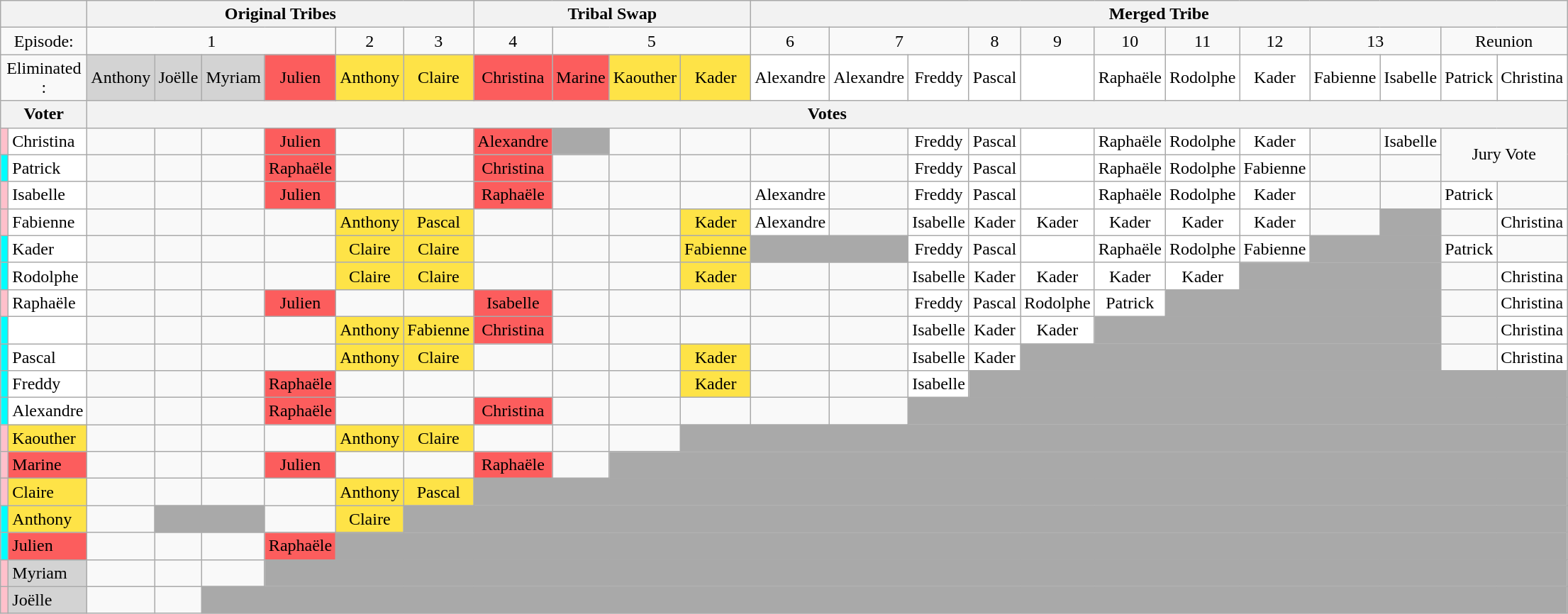<table class="wikitable" style="text-align:center">
<tr>
<th colspan=2></th>
<th colspan=6 align=center>Original Tribes</th>
<th colspan=4 align=center>Tribal Swap</th>
<th colspan=12 align=center>Merged Tribe</th>
</tr>
<tr>
<td colspan=2>Episode:</td>
<td align="center" colspan=4>1</td>
<td align="center">2</td>
<td align="center">3</td>
<td align="center">4</td>
<td align="center" colspan=3>5</td>
<td align="center">6</td>
<td align="center" colspan=2>7</td>
<td align="center">8</td>
<td align="center">9</td>
<td align="center">10</td>
<td align="center">11</td>
<td align="center">12</td>
<td align="center" colspan="2">13</td>
<td align="center" colspan="2">Reunion</td>
</tr>
<tr>
<td colspan=2>Eliminated :</td>
<td align="center" bgcolor="lightgray">Anthony<br></td>
<td align="center" bgcolor="lightgray">Joëlle<br></td>
<td align="center" bgcolor="lightgray">Myriam<br></td>
<td align="center" bgcolor="#FC5D5D">Julien<br></td>
<td align="center" bgcolor="#FEE347">Anthony<br></td>
<td align="center" bgcolor="#FEE347">Claire<br></td>
<td align="center" bgcolor="#FC5D5D">Christina<br></td>
<td align="center" bgcolor="#FC5D5D">Marine<br></td>
<td align="center" bgcolor="#FEE347">Kaouther<br></td>
<td align="center" bgcolor="#FEE347">Kader<br></td>
<td align="center" bgcolor="white">Alexandre<br></td>
<td align="center" bgcolor="white">Alexandre<br></td>
<td align="center" bgcolor="white">Freddy<br></td>
<td align="center" bgcolor="white">Pascal<br></td>
<td align="center" bgcolor="white"><br></td>
<td align="center" bgcolor="white">Raphaële<br></td>
<td align="center" bgcolor="white">Rodolphe<br></td>
<td align="center" bgcolor="white">Kader<br></td>
<td align="center" bgcolor="white">Fabienne<br></td>
<td align="center" bgcolor="white">Isabelle<br></td>
<td align="center" bgcolor="white">Patrick<br></td>
<td align="center" bgcolor="white">Christina<br></td>
</tr>
<tr>
<th colspan=2>Voter</th>
<th colspan="24" align="center">Votes</th>
</tr>
<tr>
<td bgcolor="pink"></td>
<td align="left" bgcolor="white">Christina</td>
<td></td>
<td></td>
<td></td>
<td bgcolor="#FC5D5D">Julien</td>
<td></td>
<td></td>
<td bgcolor="#FC5D5D">Alexandre</td>
<td bgcolor=darkgray></td>
<td></td>
<td></td>
<td></td>
<td></td>
<td bgcolor=white>Freddy</td>
<td bgcolor=white>Pascal</td>
<td bgcolor=white></td>
<td bgcolor=white>Raphaële</td>
<td bgcolor=white>Rodolphe</td>
<td bgcolor=white>Kader</td>
<td></td>
<td bgcolor=white>Isabelle</td>
<td colspan="2" rowspan="2">Jury Vote</td>
</tr>
<tr>
<td bgcolor="cyan"></td>
<td align="left" bgcolor="white">Patrick</td>
<td></td>
<td></td>
<td></td>
<td bgcolor="#FC5D5D">Raphaële</td>
<td></td>
<td></td>
<td bgcolor="#FC5D5D">Christina</td>
<td></td>
<td></td>
<td></td>
<td></td>
<td></td>
<td bgcolor=white>Freddy</td>
<td bgcolor=white>Pascal</td>
<td bgcolor=white></td>
<td bgcolor=white>Raphaële</td>
<td bgcolor=white>Rodolphe</td>
<td bgcolor=white>Fabienne</td>
<td></td>
<td></td>
</tr>
<tr>
<td bgcolor="pink"></td>
<td align="left" bgcolor="white">Isabelle</td>
<td></td>
<td></td>
<td></td>
<td bgcolor="#FC5D5D">Julien</td>
<td></td>
<td></td>
<td bgcolor="#FC5D5D">Raphaële</td>
<td></td>
<td></td>
<td></td>
<td bgcolor=white>Alexandre</td>
<td></td>
<td bgcolor=white>Freddy</td>
<td bgcolor=white>Pascal</td>
<td bgcolor=white></td>
<td bgcolor=white>Raphaële</td>
<td bgcolor=white>Rodolphe</td>
<td bgcolor=white>Kader</td>
<td></td>
<td></td>
<td bgcolor=white>Patrick</td>
<td></td>
</tr>
<tr>
<td bgcolor="pink"></td>
<td align="left" bgcolor="white">Fabienne</td>
<td></td>
<td></td>
<td></td>
<td></td>
<td align="center" bgcolor="#FEE347">Anthony</td>
<td align="center" bgcolor="#FEE347">Pascal</td>
<td></td>
<td></td>
<td></td>
<td align="center" bgcolor="#FEE347">Kader</td>
<td bgcolor=white>Alexandre</td>
<td></td>
<td bgcolor=white>Isabelle</td>
<td bgcolor=white>Kader</td>
<td bgcolor=white>Kader</td>
<td bgcolor=white>Kader</td>
<td bgcolor=white>Kader</td>
<td bgcolor=white>Kader</td>
<td></td>
<td bgcolor=darkgray></td>
<td></td>
<td bgcolor=white>Christina</td>
</tr>
<tr>
<td bgcolor="cyan"></td>
<td align="left" bgcolor="white">Kader</td>
<td></td>
<td></td>
<td></td>
<td></td>
<td align="center" bgcolor="#FEE347">Claire</td>
<td align="center" bgcolor="#FEE347">Claire</td>
<td></td>
<td></td>
<td></td>
<td align="center" bgcolor="#FEE347">Fabienne</td>
<td colspan="2" bgcolor=darkgray></td>
<td bgcolor=white>Freddy</td>
<td bgcolor=white>Pascal</td>
<td bgcolor=white></td>
<td bgcolor=white>Raphaële</td>
<td bgcolor=white>Rodolphe</td>
<td bgcolor=white>Fabienne</td>
<td colspan="2" bgcolor=darkgray></td>
<td bgcolor=white>Patrick</td>
<td></td>
</tr>
<tr>
<td bgcolor="cyan"></td>
<td align="left" bgcolor="white">Rodolphe</td>
<td></td>
<td></td>
<td></td>
<td></td>
<td align="center" bgcolor="#FEE347">Claire</td>
<td align="center" bgcolor="#FEE347">Claire</td>
<td></td>
<td></td>
<td></td>
<td align="center" bgcolor="#FEE347">Kader</td>
<td></td>
<td></td>
<td bgcolor=white>Isabelle</td>
<td bgcolor=white>Kader</td>
<td bgcolor=white>Kader</td>
<td bgcolor=white>Kader</td>
<td bgcolor=white>Kader</td>
<td colspan="3" bgcolor=darkgray></td>
<td></td>
<td bgcolor=white>Christina</td>
</tr>
<tr>
<td bgcolor="pink"></td>
<td align="left" bgcolor="white">Raphaële</td>
<td></td>
<td></td>
<td></td>
<td bgcolor="#FC5D5D">Julien</td>
<td></td>
<td></td>
<td bgcolor="#FC5D5D">Isabelle</td>
<td></td>
<td></td>
<td></td>
<td></td>
<td></td>
<td bgcolor=white>Freddy</td>
<td bgcolor=white>Pascal</td>
<td bgcolor=white>Rodolphe</td>
<td bgcolor=white>Patrick</td>
<td colspan="4" bgcolor=darkgray></td>
<td></td>
<td bgcolor=white>Christina</td>
</tr>
<tr>
<td bgcolor="cyan"></td>
<td align="left" bgcolor="white"></td>
<td></td>
<td></td>
<td></td>
<td></td>
<td align="center" bgcolor="#FEE347">Anthony</td>
<td align="center" bgcolor="#FEE347">Fabienne</td>
<td bgcolor="#FC5D5D">Christina</td>
<td></td>
<td></td>
<td></td>
<td></td>
<td></td>
<td bgcolor=white>Isabelle</td>
<td bgcolor=white>Kader</td>
<td bgcolor=white>Kader</td>
<td colspan="5" bgcolor=darkgray></td>
<td></td>
<td bgcolor=white>Christina</td>
</tr>
<tr>
<td bgcolor="cyan"></td>
<td align="left" bgcolor="white">Pascal</td>
<td></td>
<td></td>
<td></td>
<td></td>
<td align="center" bgcolor="#FEE347">Anthony</td>
<td align="center" bgcolor="#FEE347">Claire</td>
<td></td>
<td></td>
<td></td>
<td align="center" bgcolor="#FEE347">Kader</td>
<td></td>
<td></td>
<td bgcolor=white>Isabelle</td>
<td bgcolor=white>Kader</td>
<td colspan="6" bgcolor=darkgray></td>
<td></td>
<td bgcolor=white>Christina</td>
</tr>
<tr>
<td bgcolor="cyan"></td>
<td align="left" bgcolor="white">Freddy</td>
<td></td>
<td></td>
<td></td>
<td bgcolor="#FC5D5D">Raphaële</td>
<td></td>
<td></td>
<td></td>
<td></td>
<td></td>
<td align="center" bgcolor="#FEE347">Kader</td>
<td></td>
<td></td>
<td bgcolor=white>Isabelle</td>
<td colspan="9" bgcolor=darkgray></td>
</tr>
<tr>
<td bgcolor="cyan"></td>
<td align="left" bgcolor="white">Alexandre</td>
<td></td>
<td></td>
<td></td>
<td bgcolor="#FC5D5D">Raphaële</td>
<td></td>
<td></td>
<td bgcolor="#FC5D5D">Christina</td>
<td></td>
<td></td>
<td></td>
<td></td>
<td></td>
<td colspan="10" bgcolor=darkgray></td>
</tr>
<tr>
<td bgcolor="pink"></td>
<td align="left" bgcolor="#FEE347">Kaouther</td>
<td></td>
<td></td>
<td></td>
<td></td>
<td align="center" bgcolor="#FEE347">Anthony</td>
<td align="center" bgcolor="#FEE347">Claire</td>
<td></td>
<td></td>
<td></td>
<td colspan="13" bgcolor=darkgray></td>
</tr>
<tr>
<td bgcolor="pink"></td>
<td align="left" bgcolor="#FC5D5D">Marine</td>
<td></td>
<td></td>
<td></td>
<td bgcolor="#FC5D5D">Julien</td>
<td></td>
<td></td>
<td bgcolor="#FC5D5D">Raphaële</td>
<td></td>
<td colspan="14" bgcolor=darkgray></td>
</tr>
<tr>
<td bgcolor="pink"></td>
<td align="left" bgcolor="#FEE347">Claire</td>
<td></td>
<td></td>
<td></td>
<td></td>
<td align="center" bgcolor="#FEE347">Anthony</td>
<td align="center" bgcolor="#FEE347">Pascal</td>
<td colspan="16" bgcolor=darkgray></td>
</tr>
<tr>
<td bgcolor="cyan"></td>
<td align="left" bgcolor="#FEE347">Anthony</td>
<td></td>
<td colspan="2" bgcolor=darkgray></td>
<td></td>
<td align="center" bgcolor="#FEE347">Claire</td>
<td colspan="17" bgcolor=darkgray></td>
</tr>
<tr>
<td bgcolor="cyan"></td>
<td align="left" bgcolor="#FC5D5D">Julien</td>
<td></td>
<td></td>
<td></td>
<td bgcolor="#FC5D5D">Raphaële</td>
<td colspan="18" bgcolor=darkgray></td>
</tr>
<tr>
<td bgcolor="pink"></td>
<td align="left" bgcolor="lightgray">Myriam</td>
<td></td>
<td></td>
<td></td>
<td colspan="19" bgcolor=darkgray></td>
</tr>
<tr>
<td bgcolor="pink"></td>
<td align="left" bgcolor="lightgray">Joëlle</td>
<td></td>
<td></td>
<td colspan="20" bgcolor=darkgray></td>
</tr>
</table>
